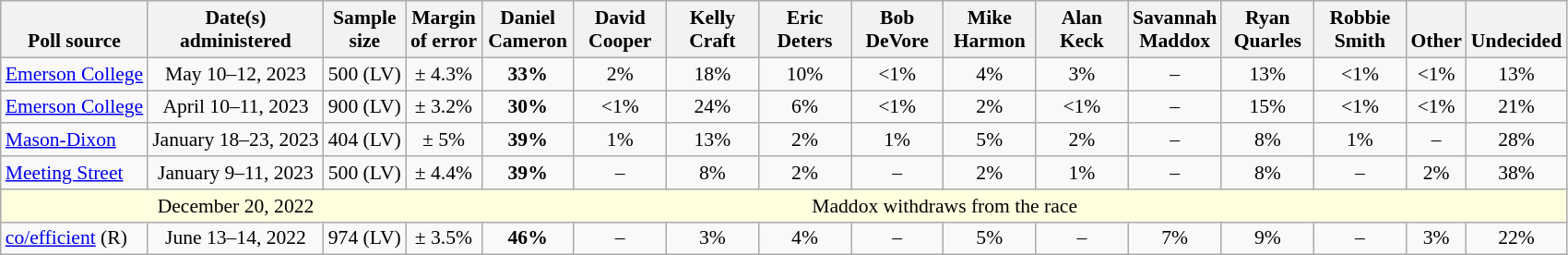<table class="wikitable" style="font-size:90%;text-align:center;">
<tr valign=bottom>
<th>Poll source</th>
<th>Date(s)<br>administered</th>
<th>Sample<br>size</th>
<th>Margin<br>of error</th>
<th style="width:60px;">Daniel<br>Cameron</th>
<th style="width:60px;">David<br>Cooper</th>
<th style="width:60px;">Kelly<br>Craft</th>
<th style="width:60px;">Eric<br>Deters</th>
<th style="width:60px;">Bob<br>DeVore</th>
<th style="width:60px;">Mike<br>Harmon</th>
<th style="width:60px;">Alan<br>Keck</th>
<th style="width:60px;">Savannah<br>Maddox</th>
<th style="width:60px;">Ryan<br>Quarles</th>
<th style="width:60px;">Robbie<br>Smith</th>
<th>Other</th>
<th>Undecided</th>
</tr>
<tr>
<td style="text-align:left;"><a href='#'>Emerson College</a></td>
<td>May 10–12, 2023</td>
<td>500 (LV)</td>
<td>± 4.3%</td>
<td><strong>33%</strong></td>
<td>2%</td>
<td>18%</td>
<td>10%</td>
<td><1%</td>
<td>4%</td>
<td>3%</td>
<td>–</td>
<td>13%</td>
<td><1%</td>
<td><1%</td>
<td>13%</td>
</tr>
<tr>
<td style="text-align:left;"><a href='#'>Emerson College</a></td>
<td>April 10–11, 2023</td>
<td>900 (LV)</td>
<td>± 3.2%</td>
<td><strong>30%</strong></td>
<td><1%</td>
<td>24%</td>
<td>6%</td>
<td><1%</td>
<td>2%</td>
<td><1%</td>
<td>–</td>
<td>15%</td>
<td><1%</td>
<td><1%</td>
<td>21%</td>
</tr>
<tr>
<td style="text-align:left;"><a href='#'>Mason-Dixon</a></td>
<td>January 18–23, 2023</td>
<td>404 (LV)</td>
<td>± 5%</td>
<td><strong>39%</strong></td>
<td>1%</td>
<td>13%</td>
<td>2%</td>
<td>1%</td>
<td>5%</td>
<td>2%</td>
<td>–</td>
<td>8%</td>
<td>1%</td>
<td>–</td>
<td>28%</td>
</tr>
<tr>
<td style="text-align:left;"><a href='#'>Meeting Street</a></td>
<td>January 9–11, 2023</td>
<td>500 (LV)</td>
<td>± 4.4%</td>
<td><strong>39%</strong></td>
<td>–</td>
<td>8%</td>
<td>2%</td>
<td>–</td>
<td>2%</td>
<td>1%</td>
<td>–</td>
<td>8%</td>
<td>–</td>
<td>2%</td>
<td>38%</td>
</tr>
<tr>
<td style="border-right-style:hidden; background:lightyellow;"></td>
<td style="border-right-style:hidden; background:lightyellow;">December 20, 2022</td>
<td colspan="14" style="background:lightyellow;">Maddox withdraws from the race</td>
</tr>
<tr>
<td style="text-align:left;"><a href='#'>co/efficient</a> (R)</td>
<td>June 13–14, 2022</td>
<td>974 (LV)</td>
<td>± 3.5%</td>
<td><strong>46%</strong></td>
<td>–</td>
<td>3%</td>
<td>4%</td>
<td>–</td>
<td>5%</td>
<td>–</td>
<td>7%</td>
<td>9%</td>
<td>–</td>
<td>3%</td>
<td>22%</td>
</tr>
</table>
